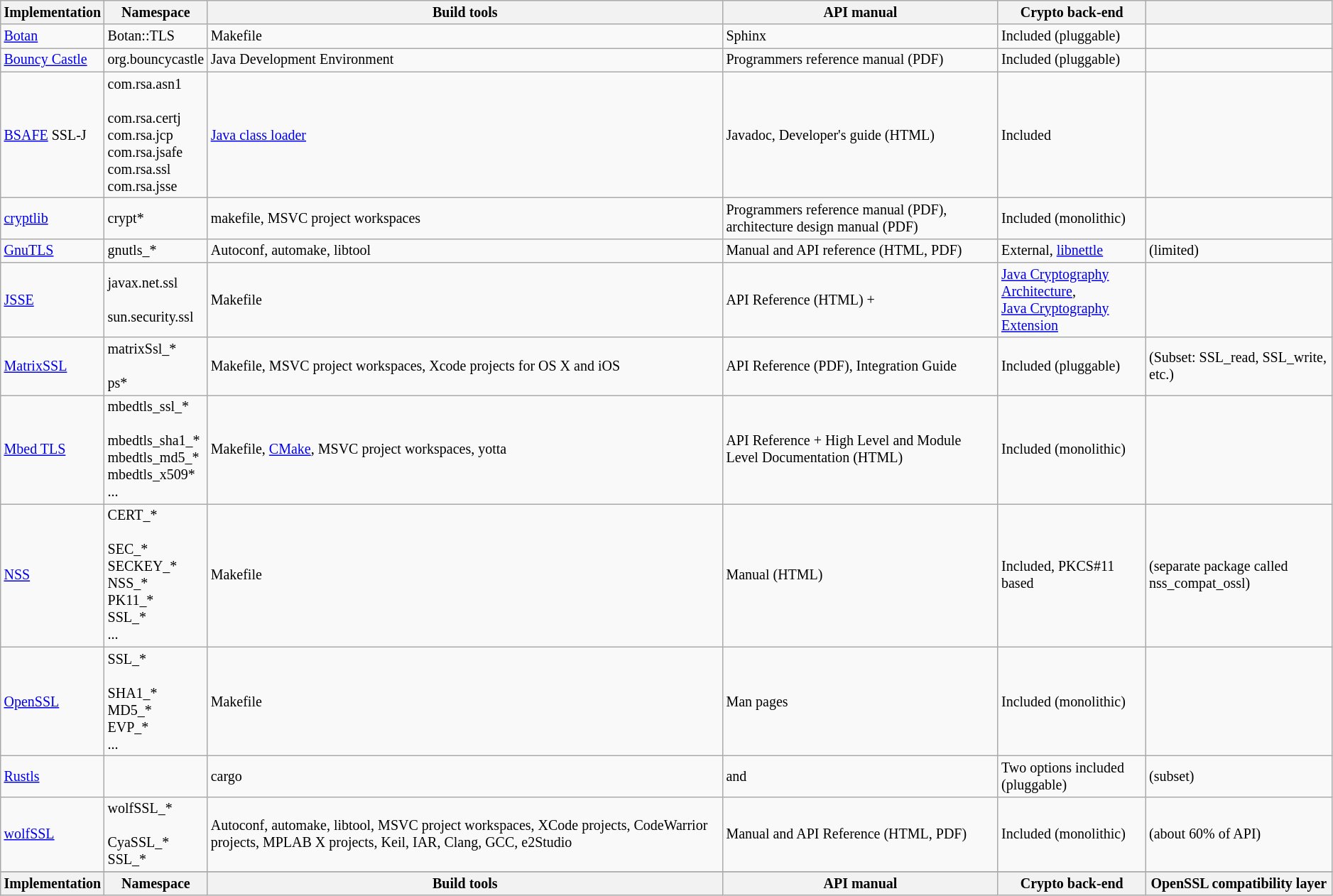<table class="wikitable sortable sort-under" style="text-align: left; font-size: smaller">
<tr>
<th>Implementation</th>
<th>Namespace</th>
<th>Build tools</th>
<th>API manual</th>
<th>Crypto back-end</th>
<th></th>
</tr>
<tr>
<td><a href='#'>Botan</a></td>
<td>Botan::TLS</td>
<td>Makefile</td>
<td>Sphinx</td>
<td>Included (pluggable)</td>
<td></td>
</tr>
<tr>
<td><a href='#'>Bouncy Castle</a></td>
<td>org.bouncycastle</td>
<td>Java Development Environment</td>
<td>Programmers reference manual (PDF)</td>
<td>Included (pluggable)</td>
<td></td>
</tr>
<tr>
<td><a href='#'>BSAFE</a> SSL-J</td>
<td>com.rsa.asn1<br><br>com.rsa.certj<br>
com.rsa.jcp<br>
com.rsa.jsafe<br>
com.rsa.ssl<br>
com.rsa.jsse</td>
<td><a href='#'>Java class loader</a></td>
<td>Javadoc, Developer's guide (HTML)</td>
<td>Included</td>
<td></td>
</tr>
<tr>
<td><a href='#'>cryptlib</a></td>
<td>crypt*</td>
<td>makefile, MSVC project workspaces</td>
<td>Programmers reference manual (PDF), architecture design manual (PDF)</td>
<td>Included (monolithic)</td>
<td></td>
</tr>
<tr>
<td><a href='#'>GnuTLS</a></td>
<td>gnutls_*</td>
<td>Autoconf, automake, libtool</td>
<td>Manual and API reference (HTML, PDF)</td>
<td>External, <a href='#'>libnettle</a></td>
<td> (limited)</td>
</tr>
<tr>
<td><a href='#'>JSSE</a></td>
<td>javax.net.ssl<br><br>sun.security.ssl</td>
<td>Makefile</td>
<td>API Reference (HTML) +<br></td>
<td><a href='#'>Java Cryptography Architecture</a>,<br><a href='#'>Java Cryptography Extension</a></td>
<td></td>
</tr>
<tr>
<td><a href='#'>MatrixSSL</a></td>
<td>matrixSsl_*<br><br>ps*</td>
<td>Makefile, MSVC project workspaces, Xcode projects for OS X and iOS</td>
<td>API Reference (PDF), Integration Guide</td>
<td>Included (pluggable)</td>
<td> (Subset: SSL_read, SSL_write, etc.)</td>
</tr>
<tr>
<td><a href='#'>Mbed TLS</a></td>
<td>mbedtls_ssl_*<br><br>mbedtls_sha1_*<br>
mbedtls_md5_*<br>
mbedtls_x509*<br>
...</td>
<td>Makefile, <a href='#'>CMake</a>, MSVC project workspaces, yotta</td>
<td>API Reference + High Level and Module Level Documentation (HTML)</td>
<td>Included (monolithic)</td>
<td></td>
</tr>
<tr>
<td><a href='#'>NSS</a></td>
<td>CERT_*<br><br>SEC_*<br>
SECKEY_*<br>
NSS_*<br>
PK11_*<br>
SSL_*<br>
...</td>
<td>Makefile</td>
<td>Manual (HTML)</td>
<td>Included, PKCS#11 based</td>
<td> (separate package called nss_compat_ossl)</td>
</tr>
<tr>
<td><a href='#'>OpenSSL</a></td>
<td>SSL_*<br><br>SHA1_*<br>
MD5_*<br>
EVP_*<br>
...</td>
<td>Makefile</td>
<td>Man pages</td>
<td>Included (monolithic)</td>
<td></td>
</tr>
<tr>
<td><a href='#'>Rustls</a></td>
<td></td>
<td>cargo</td>
<td> and </td>
<td>Two options included (pluggable)</td>
<td> (subset)</td>
</tr>
<tr>
<td><a href='#'>wolfSSL</a></td>
<td>wolfSSL_*<br><br>CyaSSL_*<br>
SSL_*</td>
<td>Autoconf, automake, libtool, MSVC project workspaces, XCode projects, CodeWarrior projects, MPLAB X projects, Keil, IAR, Clang, GCC, e2Studio</td>
<td>Manual and API Reference (HTML, PDF)</td>
<td>Included (monolithic)</td>
<td> (about 60% of API)</td>
</tr>
<tr>
</tr>
<tr class="sortbottom">
<th>Implementation</th>
<th>Namespace</th>
<th>Build tools</th>
<th>API manual</th>
<th>Crypto back-end</th>
<th>OpenSSL compatibility layer</th>
</tr>
</table>
